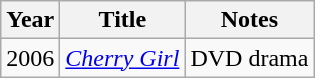<table class="wikitable">
<tr>
<th>Year</th>
<th>Title</th>
<th>Notes</th>
</tr>
<tr>
<td>2006</td>
<td><em><a href='#'>Cherry Girl</a></em></td>
<td>DVD drama</td>
</tr>
</table>
